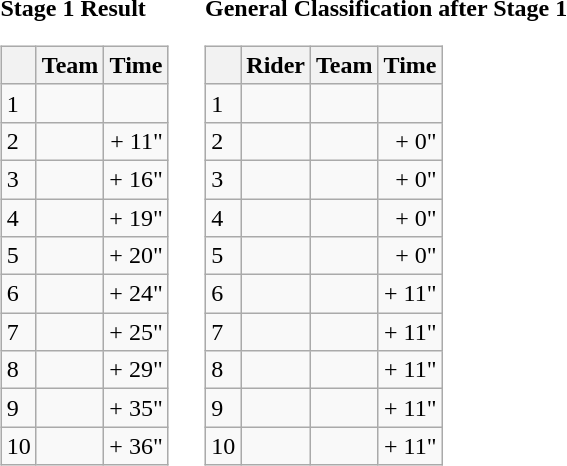<table>
<tr>
<td><strong>Stage 1 Result</strong><br><table class="wikitable">
<tr>
<th></th>
<th>Team</th>
<th>Time</th>
</tr>
<tr>
<td>1</td>
<td></td>
<td align="right"></td>
</tr>
<tr>
<td>2</td>
<td></td>
<td align="right">+ 11"</td>
</tr>
<tr>
<td>3</td>
<td></td>
<td align="right">+ 16"</td>
</tr>
<tr>
<td>4</td>
<td></td>
<td align="right">+ 19"</td>
</tr>
<tr>
<td>5</td>
<td></td>
<td align="right">+ 20"</td>
</tr>
<tr>
<td>6</td>
<td></td>
<td align="right">+ 24"</td>
</tr>
<tr>
<td>7</td>
<td></td>
<td align="right">+ 25"</td>
</tr>
<tr>
<td>8</td>
<td></td>
<td align="right">+ 29"</td>
</tr>
<tr>
<td>9</td>
<td></td>
<td align="right">+ 35"</td>
</tr>
<tr>
<td>10</td>
<td></td>
<td align="right">+ 36"</td>
</tr>
</table>
</td>
<td></td>
<td><strong>General Classification after Stage 1</strong><br><table class="wikitable">
<tr>
<th></th>
<th>Rider</th>
<th>Team</th>
<th>Time</th>
</tr>
<tr>
<td>1</td>
<td> </td>
<td></td>
<td align="right"></td>
</tr>
<tr>
<td>2</td>
<td></td>
<td></td>
<td align="right">+ 0"</td>
</tr>
<tr>
<td>3</td>
<td> </td>
<td></td>
<td align="right">+ 0"</td>
</tr>
<tr>
<td>4</td>
<td></td>
<td></td>
<td align="right">+ 0"</td>
</tr>
<tr>
<td>5</td>
<td></td>
<td></td>
<td align="right">+ 0"</td>
</tr>
<tr>
<td>6</td>
<td></td>
<td></td>
<td align="right">+ 11"</td>
</tr>
<tr>
<td>7</td>
<td></td>
<td></td>
<td align="right">+ 11"</td>
</tr>
<tr>
<td>8</td>
<td></td>
<td></td>
<td align="right">+ 11"</td>
</tr>
<tr>
<td>9</td>
<td></td>
<td></td>
<td align="right">+ 11"</td>
</tr>
<tr>
<td>10</td>
<td></td>
<td></td>
<td align="right">+ 11"</td>
</tr>
</table>
</td>
</tr>
</table>
